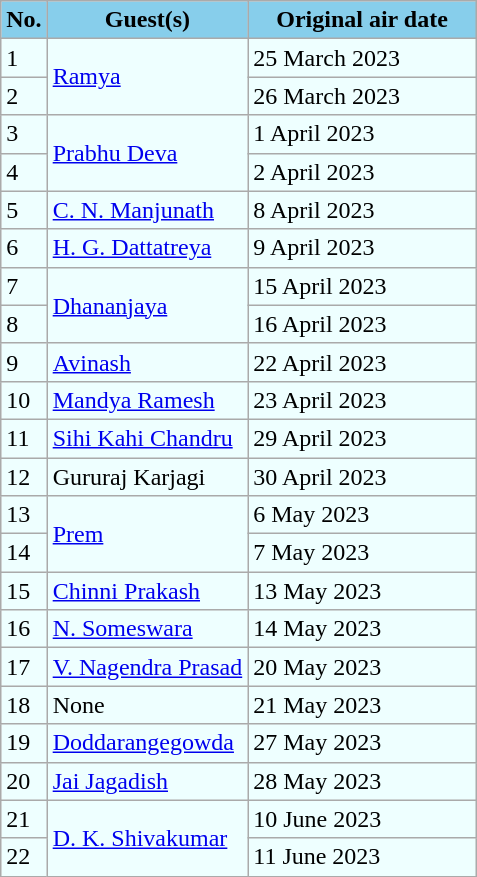<table class="wikitable">
<tr>
<th style="background:skyBlue">No.</th>
<th style="background:skyBlue">Guest(s)</th>
<th style="background:skyBlue" width="145">Original air date</th>
</tr>
<tr style="background:#eff;">
<td>1</td>
<td rowspan="2"><a href='#'>Ramya</a></td>
<td>25 March 2023</td>
</tr>
<tr style="background:#eff;">
<td>2</td>
<td>26 March 2023</td>
</tr>
<tr style="background:#eff;">
<td>3</td>
<td rowspan="2"><a href='#'>Prabhu Deva</a></td>
<td>1 April 2023</td>
</tr>
<tr style="background:#eff;">
<td>4</td>
<td>2 April 2023</td>
</tr>
<tr style="background:#eff;">
<td>5</td>
<td rowspan="1"><a href='#'>C. N. Manjunath</a></td>
<td>8 April 2023</td>
</tr>
<tr style="background:#eff;">
<td>6</td>
<td rowspan="1"><a href='#'>H. G. Dattatreya</a></td>
<td>9 April 2023</td>
</tr>
<tr style="background:#eff;">
<td>7</td>
<td rowspan="2"><a href='#'>Dhananjaya</a></td>
<td>15 April 2023</td>
</tr>
<tr style="background:#eff;">
<td>8</td>
<td>16 April 2023</td>
</tr>
<tr style="background:#eff;">
<td>9</td>
<td rowspan="1"><a href='#'>Avinash</a></td>
<td>22 April 2023</td>
</tr>
<tr style="background:#eff;">
<td>10</td>
<td rowspan="1"><a href='#'>Mandya Ramesh</a></td>
<td>23 April 2023</td>
</tr>
<tr style="background:#eff;">
<td>11</td>
<td rowspan="1"><a href='#'>Sihi Kahi Chandru</a></td>
<td>29 April 2023</td>
</tr>
<tr style="background:#eff;">
<td>12</td>
<td rowspan="1">Gururaj Karjagi</td>
<td>30 April 2023</td>
</tr>
<tr style="background:#eff;">
<td>13</td>
<td rowspan="2"><a href='#'>Prem</a></td>
<td>6 May 2023</td>
</tr>
<tr style="background:#eff;">
<td>14</td>
<td>7 May 2023</td>
</tr>
<tr style="background:#eff;">
<td>15</td>
<td rowspan="1"><a href='#'>Chinni Prakash</a></td>
<td>13 May 2023</td>
</tr>
<tr style="background:#eff;">
<td>16</td>
<td rowspan="1"><a href='#'>N. Someswara</a></td>
<td>14 May 2023</td>
</tr>
<tr style="background:#eff;">
<td>17</td>
<td rowspan="1"><a href='#'>V. Nagendra Prasad</a></td>
<td>20 May 2023</td>
</tr>
<tr style="background:#eff;">
<td>18</td>
<td rowspan="1">None</td>
<td>21 May 2023</td>
</tr>
<tr style="background:#eff;">
<td>19</td>
<td rowspan="1"><a href='#'>Doddarangegowda</a></td>
<td>27 May 2023</td>
</tr>
<tr style="background:#eff;">
<td>20</td>
<td rowspan="1"><a href='#'>Jai Jagadish</a></td>
<td>28 May 2023</td>
</tr>
<tr style="background:#eff;">
<td>21</td>
<td rowspan="2"><a href='#'>D. K. Shivakumar</a></td>
<td>10 June 2023</td>
</tr>
<tr style="background:#eff;">
<td>22</td>
<td>11 June 2023</td>
</tr>
</table>
